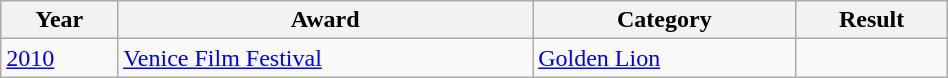<table class="wikitable sortable" style="width: 50%;">
<tr>
<th scope="col">Year</th>
<th scope="col">Award</th>
<th scope="col">Category</th>
<th scope="col">Result</th>
</tr>
<tr>
<td><a href='#'>2010</a></td>
<td><a href='#'>Venice Film Festival</a></td>
<td><a href='#'>Golden Lion</a></td>
<td></td>
</tr>
</table>
